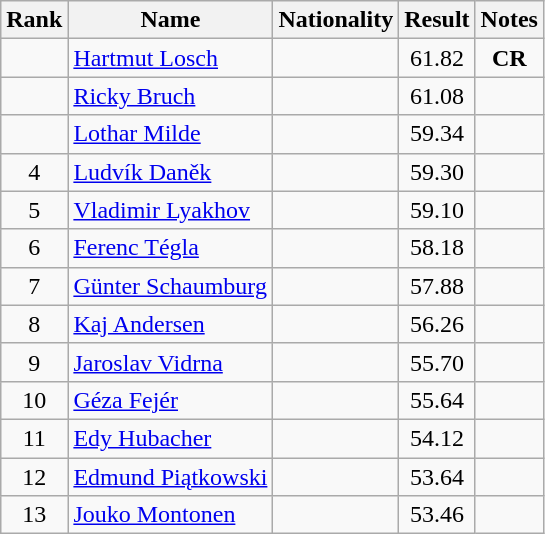<table class="wikitable sortable" style="text-align:center">
<tr>
<th>Rank</th>
<th>Name</th>
<th>Nationality</th>
<th>Result</th>
<th>Notes</th>
</tr>
<tr>
<td></td>
<td align=left><a href='#'>Hartmut Losch</a></td>
<td align=left></td>
<td>61.82</td>
<td><strong>CR</strong></td>
</tr>
<tr>
<td></td>
<td align=left><a href='#'>Ricky Bruch</a></td>
<td align=left></td>
<td>61.08</td>
<td></td>
</tr>
<tr>
<td></td>
<td align=left><a href='#'>Lothar Milde</a></td>
<td align=left></td>
<td>59.34</td>
<td></td>
</tr>
<tr>
<td>4</td>
<td align=left><a href='#'>Ludvík Daněk</a></td>
<td align=left></td>
<td>59.30</td>
<td></td>
</tr>
<tr>
<td>5</td>
<td align=left><a href='#'>Vladimir Lyakhov</a></td>
<td align=left></td>
<td>59.10</td>
<td></td>
</tr>
<tr>
<td>6</td>
<td align=left><a href='#'>Ferenc Tégla</a></td>
<td align=left></td>
<td>58.18</td>
<td></td>
</tr>
<tr>
<td>7</td>
<td align=left><a href='#'>Günter Schaumburg</a></td>
<td align=left></td>
<td>57.88</td>
<td></td>
</tr>
<tr>
<td>8</td>
<td align=left><a href='#'>Kaj Andersen</a></td>
<td align=left></td>
<td>56.26</td>
<td></td>
</tr>
<tr>
<td>9</td>
<td align=left><a href='#'>Jaroslav Vidrna</a></td>
<td align=left></td>
<td>55.70</td>
<td></td>
</tr>
<tr>
<td>10</td>
<td align=left><a href='#'>Géza Fejér</a></td>
<td align=left></td>
<td>55.64</td>
<td></td>
</tr>
<tr>
<td>11</td>
<td align=left><a href='#'>Edy Hubacher</a></td>
<td align=left></td>
<td>54.12</td>
<td></td>
</tr>
<tr>
<td>12</td>
<td align=left><a href='#'>Edmund Piątkowski</a></td>
<td align=left></td>
<td>53.64</td>
<td></td>
</tr>
<tr>
<td>13</td>
<td align=left><a href='#'>Jouko Montonen</a></td>
<td align=left></td>
<td>53.46</td>
<td></td>
</tr>
</table>
